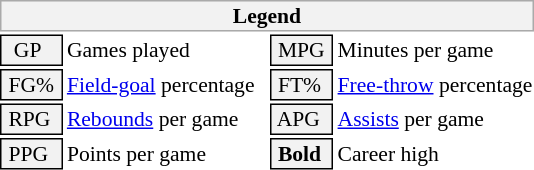<table class="toccolours" style="font-size: 90%; white-space: nowrap;">
<tr>
<th colspan="6" style="background:#f2f2f2; border:1px solid #aaa;">Legend</th>
</tr>
<tr>
<td style="background:#f2f2f2; border:1px solid black;">  GP</td>
<td>Games played</td>
<td style="background:#f2f2f2; border:1px solid black;"> MPG </td>
<td>Minutes per game</td>
</tr>
<tr>
<td style="background:#f2f2f2; border:1px solid black;"> FG% </td>
<td style="padding-right: 8px"><a href='#'>Field-goal</a> percentage</td>
<td style="background:#f2f2f2; border:1px solid black;"> FT% </td>
<td><a href='#'>Free-throw</a> percentage</td>
</tr>
<tr>
<td style="background:#f2f2f2; border:1px solid black;"> RPG </td>
<td><a href='#'>Rebounds</a> per game</td>
<td style="background:#f2f2f2; border:1px solid black;"> APG </td>
<td><a href='#'>Assists</a> per game</td>
</tr>
<tr>
<td style="background:#f2f2f2; border:1px solid black;"> PPG </td>
<td>Points per game</td>
<td style="background-color: #F2F2F2; border: 1px solid black"> <strong>Bold</strong> </td>
<td>Career high</td>
</tr>
<tr>
</tr>
</table>
